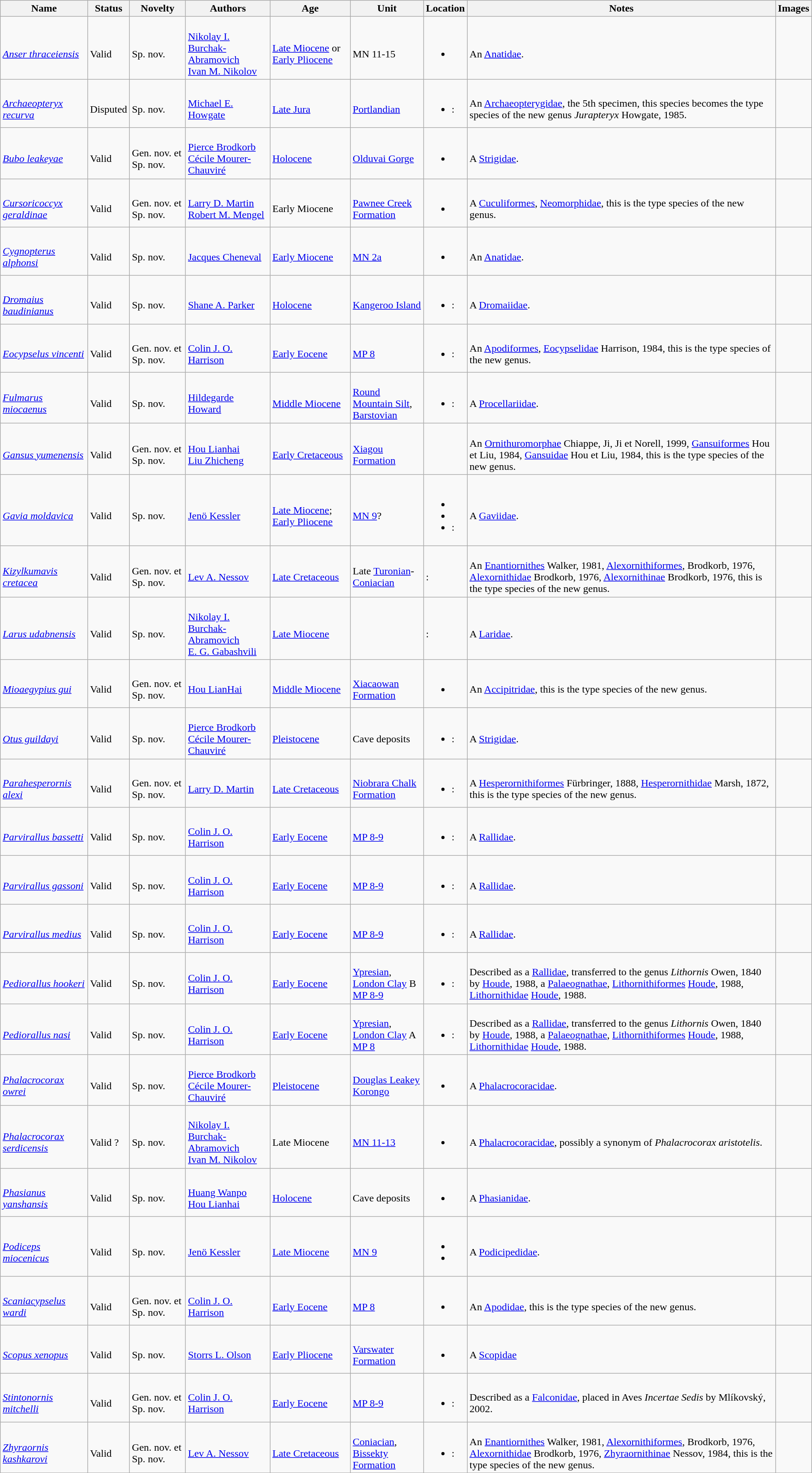<table class="wikitable sortable" align="center" width="100%">
<tr>
<th>Name</th>
<th>Status</th>
<th>Novelty</th>
<th>Authors</th>
<th>Age</th>
<th>Unit</th>
<th>Location</th>
<th>Notes</th>
<th>Images</th>
</tr>
<tr>
<td><br><em><a href='#'>Anser thraceiensis</a></em> </td>
<td><br>Valid</td>
<td><br>Sp. nov.</td>
<td><br><a href='#'>Nikolay I. Burchak-Abramovich</a><br><a href='#'>Ivan M. Nikolov</a></td>
<td><br><a href='#'>Late Miocene</a> or <a href='#'>Early Pliocene</a></td>
<td><br>MN 11-15</td>
<td><br><ul><li></li></ul></td>
<td><br>An <a href='#'>Anatidae</a>.</td>
<td></td>
</tr>
<tr>
<td><br><em><a href='#'>Archaeopteryx recurva</a></em> </td>
<td><br>Disputed</td>
<td><br>Sp. nov.</td>
<td><br><a href='#'>Michael E. Howgate</a></td>
<td><br><a href='#'>Late Jura</a></td>
<td><br><a href='#'>Portlandian</a></td>
<td><br><ul><li>:</li></ul></td>
<td><br>An <a href='#'>Archaeopterygidae</a>, the 5th specimen, this species becomes the type species of the new genus <em>Jurapteryx</em> Howgate, 1985.</td>
<td></td>
</tr>
<tr>
<td><br><em><a href='#'>Bubo leakeyae</a></em> </td>
<td><br>Valid</td>
<td><br>Gen. nov. et Sp. nov.</td>
<td><br><a href='#'>Pierce Brodkorb</a><br><a href='#'>Cécile Mourer-Chauviré</a></td>
<td><br><a href='#'>Holocene</a></td>
<td><br><a href='#'>Olduvai Gorge</a></td>
<td><br><ul><li></li></ul></td>
<td><br>A <a href='#'>Strigidae</a>.</td>
<td></td>
</tr>
<tr>
<td><br><em><a href='#'>Cursoricoccyx geraldinae</a></em> </td>
<td><br>Valid</td>
<td><br>Gen. nov. et Sp. nov.</td>
<td><br><a href='#'>Larry D. Martin</a><br><a href='#'>Robert M. Mengel</a></td>
<td><br>Early Miocene</td>
<td><br><a href='#'>Pawnee Creek Formation</a></td>
<td><br><ul><li> </li></ul></td>
<td><br>A <a href='#'>Cuculiformes</a>, <a href='#'>Neomorphidae</a>, this is the type species of the new genus.</td>
<td></td>
</tr>
<tr>
<td><br><em><a href='#'>Cygnopterus alphonsi</a></em> </td>
<td><br>Valid</td>
<td><br>Sp. nov.</td>
<td><br><a href='#'>Jacques Cheneval</a></td>
<td><br><a href='#'>Early Miocene</a></td>
<td><br><a href='#'>MN 2a</a></td>
<td><br><ul><li></li></ul></td>
<td><br>An <a href='#'>Anatidae</a>.</td>
<td></td>
</tr>
<tr>
<td><br><em><a href='#'>Dromaius baudinianus</a></em> </td>
<td><br>Valid</td>
<td><br>Sp. nov.</td>
<td><br><a href='#'>Shane A. Parker</a></td>
<td><br><a href='#'>Holocene</a></td>
<td><br><a href='#'>Kangeroo Island</a></td>
<td><br><ul><li>:</li></ul></td>
<td><br>A <a href='#'>Dromaiidae</a>.</td>
<td></td>
</tr>
<tr>
<td><br><em><a href='#'>Eocypselus vincenti</a></em> </td>
<td><br>Valid</td>
<td><br>Gen. nov. et Sp. nov.</td>
<td><br><a href='#'>Colin J. O. Harrison</a></td>
<td><br><a href='#'>Early Eocene</a></td>
<td><br><a href='#'>MP 8</a></td>
<td><br><ul><li>:</li></ul></td>
<td><br>An <a href='#'>Apodiformes</a>, <a href='#'>Eocypselidae</a> Harrison, 1984, this is the type species of the new genus.</td>
<td></td>
</tr>
<tr>
<td><br><em><a href='#'>Fulmarus miocaenus</a></em> </td>
<td><br>Valid</td>
<td><br>Sp. nov.</td>
<td><br><a href='#'>Hildegarde Howard</a></td>
<td><br><a href='#'>Middle Miocene</a></td>
<td><br><a href='#'>Round Mountain Silt</a>,<br><a href='#'>Barstovian</a></td>
<td><br><ul><li>:</li></ul></td>
<td><br>A <a href='#'>Procellariidae</a>.</td>
<td></td>
</tr>
<tr>
<td><br><em><a href='#'>Gansus yumenensis</a></em> </td>
<td><br>Valid</td>
<td><br>Gen. nov. et Sp. nov.</td>
<td><br><a href='#'>Hou Lianhai</a><br><a href='#'>Liu Zhicheng</a></td>
<td><br><a href='#'>Early Cretaceous</a></td>
<td><br><a href='#'>Xiagou Formation</a></td>
<td><br></td>
<td><br>An <a href='#'>Ornithuromorphae</a> Chiappe, Ji, Ji et Norell, 1999, <a href='#'>Gansuiformes</a> Hou et Liu, 1984, <a href='#'>Gansuidae</a> Hou et Liu, 1984, this is the type species of the new genus.</td>
<td></td>
</tr>
<tr>
<td><br><em><a href='#'>Gavia moldavica</a></em> </td>
<td><br>Valid</td>
<td><br>Sp. nov.</td>
<td><br><a href='#'>Jenö Kessler</a></td>
<td><br><a href='#'>Late Miocene</a>;<br><a href='#'>Early Pliocene</a></td>
<td><br><a href='#'>MN 9</a>?</td>
<td><br><ul><li></li><li></li><li>:</li></ul></td>
<td><br>A <a href='#'>Gaviidae</a>.</td>
<td></td>
</tr>
<tr>
<td><br><em><a href='#'>Kizylkumavis cretacea</a></em> </td>
<td><br>Valid</td>
<td><br>Gen. nov. et Sp. nov.</td>
<td><br><a href='#'>Lev A. Nessov</a></td>
<td><br><a href='#'>Late Cretaceous</a></td>
<td><br>Late <a href='#'>Turonian</a>-<a href='#'>Coniacian</a></td>
<td><br>:<br></td>
<td><br>An <a href='#'>Enantiornithes</a> Walker, 1981, <a href='#'>Alexornithiformes</a>, Brodkorb, 1976, <a href='#'>Alexornithidae</a> Brodkorb, 1976, <a href='#'>Alexornithinae</a> Brodkorb, 1976, this is the type species of the new genus.</td>
<td></td>
</tr>
<tr>
<td><br><em><a href='#'>Larus udabnensis</a></em> </td>
<td><br>Valid</td>
<td><br>Sp. nov.</td>
<td><br><a href='#'>Nikolay I. Burchak-Abramovich</a><br><a href='#'>E. G. Gabashvili</a></td>
<td><br><a href='#'>Late Miocene</a></td>
<td></td>
<td><br>:<br></td>
<td><br>A <a href='#'>Laridae</a>.</td>
<td></td>
</tr>
<tr>
<td><br><em><a href='#'>Mioaegypius gui</a></em> </td>
<td><br>Valid</td>
<td><br>Gen. nov. et Sp. nov.</td>
<td><br><a href='#'>Hou LianHai</a></td>
<td><br><a href='#'>Middle Miocene</a></td>
<td><br><a href='#'>Xiacaowan Formation</a></td>
<td><br><ul><li></li></ul></td>
<td><br>An <a href='#'>Accipitridae</a>, this is the type species of the new genus.</td>
<td></td>
</tr>
<tr>
<td><br><em><a href='#'>Otus guildayi</a></em> </td>
<td><br>Valid</td>
<td><br>Sp. nov.</td>
<td><br><a href='#'>Pierce Brodkorb</a><br><a href='#'>Cécile Mourer-Chauviré</a></td>
<td><br><a href='#'>Pleistocene</a></td>
<td><br>Cave deposits</td>
<td><br><ul><li>:</li></ul></td>
<td><br>A <a href='#'>Strigidae</a>.</td>
<td></td>
</tr>
<tr>
<td><br><em><a href='#'>Parahesperornis alexi</a></em> </td>
<td><br>Valid</td>
<td><br>Gen. nov. et Sp. nov.</td>
<td><br><a href='#'>Larry D. Martin</a></td>
<td><br><a href='#'>Late Cretaceous</a></td>
<td><br><a href='#'>Niobrara Chalk Formation</a></td>
<td><br><ul><li>:</li></ul></td>
<td><br>A <a href='#'>Hesperornithiformes</a> Fürbringer, 1888, <a href='#'>Hesperornithidae</a> Marsh, 1872, this is the type species of the new genus.</td>
<td></td>
</tr>
<tr>
<td><br><em><a href='#'>Parvirallus bassetti</a></em> </td>
<td><br>Valid</td>
<td><br>Sp. nov.</td>
<td><br><a href='#'>Colin J. O. Harrison</a></td>
<td><br><a href='#'>Early Eocene</a></td>
<td><br><a href='#'>MP 8-9</a></td>
<td><br><ul><li>:</li></ul></td>
<td><br>A <a href='#'>Rallidae</a>.</td>
<td></td>
</tr>
<tr>
<td><br><em><a href='#'>Parvirallus gassoni</a></em> </td>
<td><br>Valid</td>
<td><br>Sp. nov.</td>
<td><br><a href='#'>Colin J. O. Harrison</a></td>
<td><br><a href='#'>Early Eocene</a></td>
<td><br><a href='#'>MP 8-9</a></td>
<td><br><ul><li>:</li></ul></td>
<td><br>A <a href='#'>Rallidae</a>.</td>
<td></td>
</tr>
<tr>
<td><br><em><a href='#'>Parvirallus medius</a></em> </td>
<td><br>Valid</td>
<td><br>Sp. nov.</td>
<td><br><a href='#'>Colin J. O. Harrison</a></td>
<td><br><a href='#'>Early Eocene</a></td>
<td><br><a href='#'>MP 8-9</a></td>
<td><br><ul><li>:</li></ul></td>
<td><br>A <a href='#'>Rallidae</a>.</td>
<td></td>
</tr>
<tr>
<td><br><em><a href='#'>Pediorallus hookeri</a></em> </td>
<td><br>Valid</td>
<td><br>Sp. nov.</td>
<td><br><a href='#'>Colin J. O. Harrison</a></td>
<td><br><a href='#'>Early Eocene</a></td>
<td><br><a href='#'>Ypresian</a>,<br><a href='#'>London Clay</a> B<br><a href='#'>MP 8-9</a></td>
<td><br><ul><li>:</li></ul></td>
<td><br>Described as a <a href='#'>Rallidae</a>, transferred to the genus <em>Lithornis</em> Owen, 1840 by <a href='#'>Houde</a>, 1988, a <a href='#'>Palaeognathae</a>, <a href='#'>Lithornithiformes</a> <a href='#'>Houde</a>, 1988, <a href='#'>Lithornithidae</a> <a href='#'>Houde</a>, 1988.</td>
<td></td>
</tr>
<tr>
<td><br><em><a href='#'>Pediorallus nasi</a></em> </td>
<td><br>Valid</td>
<td><br>Sp. nov.</td>
<td><br><a href='#'>Colin J. O. Harrison</a></td>
<td><br><a href='#'>Early Eocene</a></td>
<td><br><a href='#'>Ypresian</a>,<br><a href='#'>London Clay</a> A<br><a href='#'>MP 8</a></td>
<td><br><ul><li>:</li></ul></td>
<td><br>Described as a <a href='#'>Rallidae</a>, transferred to the genus <em>Lithornis</em> Owen, 1840 by <a href='#'>Houde</a>, 1988, a <a href='#'>Palaeognathae</a>, <a href='#'>Lithornithiformes</a> <a href='#'>Houde</a>, 1988, <a href='#'>Lithornithidae</a> <a href='#'>Houde</a>, 1988.</td>
<td></td>
</tr>
<tr>
<td><br><em><a href='#'>Phalacrocorax owrei</a></em> </td>
<td><br>Valid</td>
<td><br>Sp. nov.</td>
<td><br><a href='#'>Pierce Brodkorb</a><br><a href='#'>Cécile Mourer-Chauviré</a></td>
<td><br><a href='#'>Pleistocene</a></td>
<td><br><a href='#'>Douglas Leakey Korongo</a></td>
<td><br><ul><li></li></ul></td>
<td><br>A <a href='#'>Phalacrocoracidae</a>.</td>
<td></td>
</tr>
<tr>
<td><br><em><a href='#'>Phalacrocorax serdicensis</a></em> </td>
<td><br>Valid ?</td>
<td><br>Sp. nov.</td>
<td><br><a href='#'>Nikolay I. Burchak-Abramovich</a><br><a href='#'>Ivan M. Nikolov</a></td>
<td><br>Late Miocene</td>
<td><br><a href='#'>MN 11-13</a></td>
<td><br><ul><li></li></ul></td>
<td><br>A <a href='#'>Phalacrocoracidae</a>, possibly a synonym of <em>Phalacrocorax aristotelis</em>.</td>
<td></td>
</tr>
<tr>
<td><br><em><a href='#'>Phasianus yanshansis</a></em> </td>
<td><br>Valid</td>
<td><br>Sp. nov.</td>
<td><br><a href='#'>Huang Wanpo</a><br><a href='#'>Hou Lianhai</a></td>
<td><br><a href='#'>Holocene</a></td>
<td><br>Cave deposits</td>
<td><br><ul><li></li></ul></td>
<td><br>A <a href='#'>Phasianidae</a>.</td>
<td></td>
</tr>
<tr>
<td><br><em><a href='#'>Podiceps miocenicus</a></em> </td>
<td><br>Valid</td>
<td><br>Sp. nov.</td>
<td><br><a href='#'>Jenö Kessler</a></td>
<td><br><a href='#'>Late Miocene</a></td>
<td><br><a href='#'>MN 9</a></td>
<td><br><ul><li></li><li></li></ul></td>
<td><br>A <a href='#'>Podicipedidae</a>.</td>
<td></td>
</tr>
<tr>
<td><br><em><a href='#'>Scaniacypselus wardi</a></em> </td>
<td><br>Valid</td>
<td><br>Gen. nov. et Sp. nov.</td>
<td><br><a href='#'>Colin J. O. Harrison</a></td>
<td><br><a href='#'>Early Eocene</a></td>
<td><br><a href='#'>MP 8</a></td>
<td><br><ul><li></li></ul></td>
<td><br>An <a href='#'>Apodidae</a>, this is the type species of the new genus.</td>
<td></td>
</tr>
<tr>
<td><br><em><a href='#'>Scopus xenopus</a></em> </td>
<td><br>Valid</td>
<td><br>Sp. nov.</td>
<td><br><a href='#'>Storrs L. Olson</a></td>
<td><br><a href='#'>Early Pliocene</a></td>
<td><br><a href='#'>Varswater Formation</a></td>
<td><br><ul><li></li></ul></td>
<td><br>A <a href='#'>Scopidae</a></td>
<td></td>
</tr>
<tr>
<td><br><em><a href='#'>Stintonornis mitchelli</a></em> </td>
<td><br>Valid</td>
<td><br>Gen. nov. et Sp. nov.</td>
<td><br><a href='#'>Colin J. O. Harrison</a></td>
<td><br><a href='#'>Early Eocene</a></td>
<td><br><a href='#'>MP 8-9</a></td>
<td><br><ul><li>:</li></ul></td>
<td><br>Described as a <a href='#'>Falconidae</a>, placed in Aves <em>Incertae Sedis</em> by Mlíkovský, 2002.</td>
<td></td>
</tr>
<tr>
<td><br><em><a href='#'>Zhyraornis kashkarovi</a></em> </td>
<td><br>Valid</td>
<td><br>Gen. nov. et Sp. nov.</td>
<td><br><a href='#'>Lev A. Nessov</a></td>
<td><br><a href='#'>Late Cretaceous</a></td>
<td><br><a href='#'>Coniacian</a>,<br><a href='#'>Bissekty Formation</a></td>
<td><br><ul><li>:</li></ul></td>
<td><br>An <a href='#'>Enantiornithes</a> Walker, 1981, <a href='#'>Alexornithiformes</a>, Brodkorb, 1976, <a href='#'>Alexornithidae</a> Brodkorb, 1976, <a href='#'>Zhyraornithinae</a> Nessov, 1984, this is the type species of the new genus.</td>
<td></td>
</tr>
<tr>
</tr>
</table>
